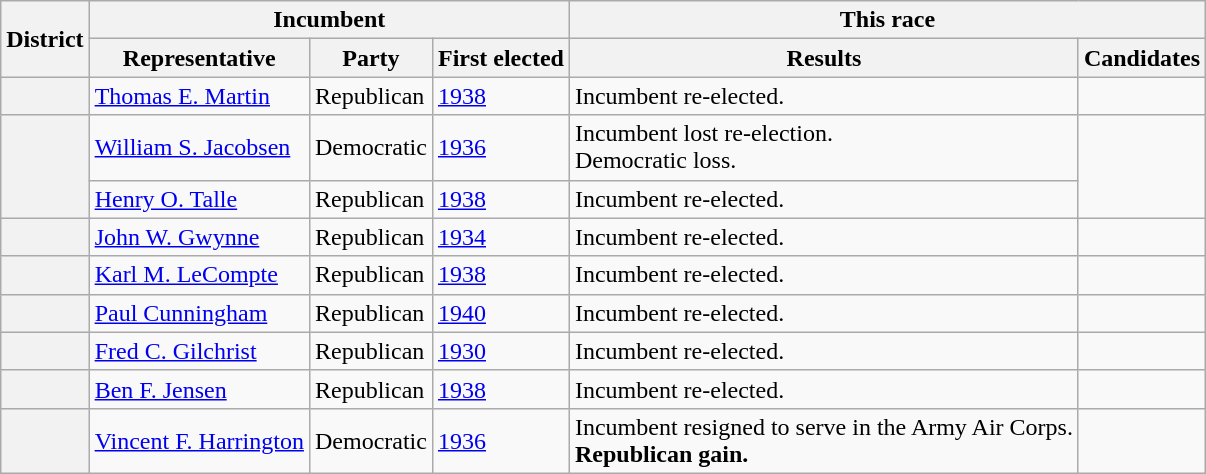<table class=wikitable>
<tr>
<th rowspan=2>District</th>
<th colspan=3>Incumbent</th>
<th colspan=2>This race</th>
</tr>
<tr>
<th>Representative</th>
<th>Party</th>
<th>First elected</th>
<th>Results</th>
<th>Candidates</th>
</tr>
<tr>
<th></th>
<td><a href='#'>Thomas E. Martin</a></td>
<td>Republican</td>
<td><a href='#'>1938</a></td>
<td>Incumbent re-elected.</td>
<td nowrap></td>
</tr>
<tr>
<th rowspan=2></th>
<td><a href='#'>William S. Jacobsen</a></td>
<td>Democratic</td>
<td><a href='#'>1936</a></td>
<td>Incumbent lost re-election.<br>Democratic loss.</td>
<td rowspan=2 nowrap></td>
</tr>
<tr>
<td><a href='#'>Henry O. Talle</a><br></td>
<td>Republican</td>
<td><a href='#'>1938</a></td>
<td>Incumbent re-elected.</td>
</tr>
<tr>
<th></th>
<td><a href='#'>John W. Gwynne</a></td>
<td>Republican</td>
<td><a href='#'>1934</a></td>
<td>Incumbent re-elected.</td>
<td nowrap></td>
</tr>
<tr>
<th></th>
<td><a href='#'>Karl M. LeCompte</a><br></td>
<td>Republican</td>
<td><a href='#'>1938</a></td>
<td>Incumbent re-elected.</td>
<td nowrap></td>
</tr>
<tr>
<th></th>
<td><a href='#'>Paul Cunningham</a><br></td>
<td>Republican</td>
<td><a href='#'>1940</a></td>
<td>Incumbent re-elected.</td>
<td nowrap></td>
</tr>
<tr>
<th></th>
<td><a href='#'>Fred C. Gilchrist</a><br></td>
<td>Republican</td>
<td><a href='#'>1930</a></td>
<td>Incumbent re-elected.</td>
<td nowrap></td>
</tr>
<tr>
<th></th>
<td><a href='#'>Ben F. Jensen</a></td>
<td>Republican</td>
<td><a href='#'>1938</a></td>
<td>Incumbent re-elected.</td>
<td nowrap></td>
</tr>
<tr>
<th></th>
<td><a href='#'>Vincent F. Harrington</a><br></td>
<td>Democratic</td>
<td><a href='#'>1936</a></td>
<td>Incumbent resigned to serve in the Army Air Corps.<br><strong>Republican gain.</strong></td>
<td nowrap></td>
</tr>
</table>
